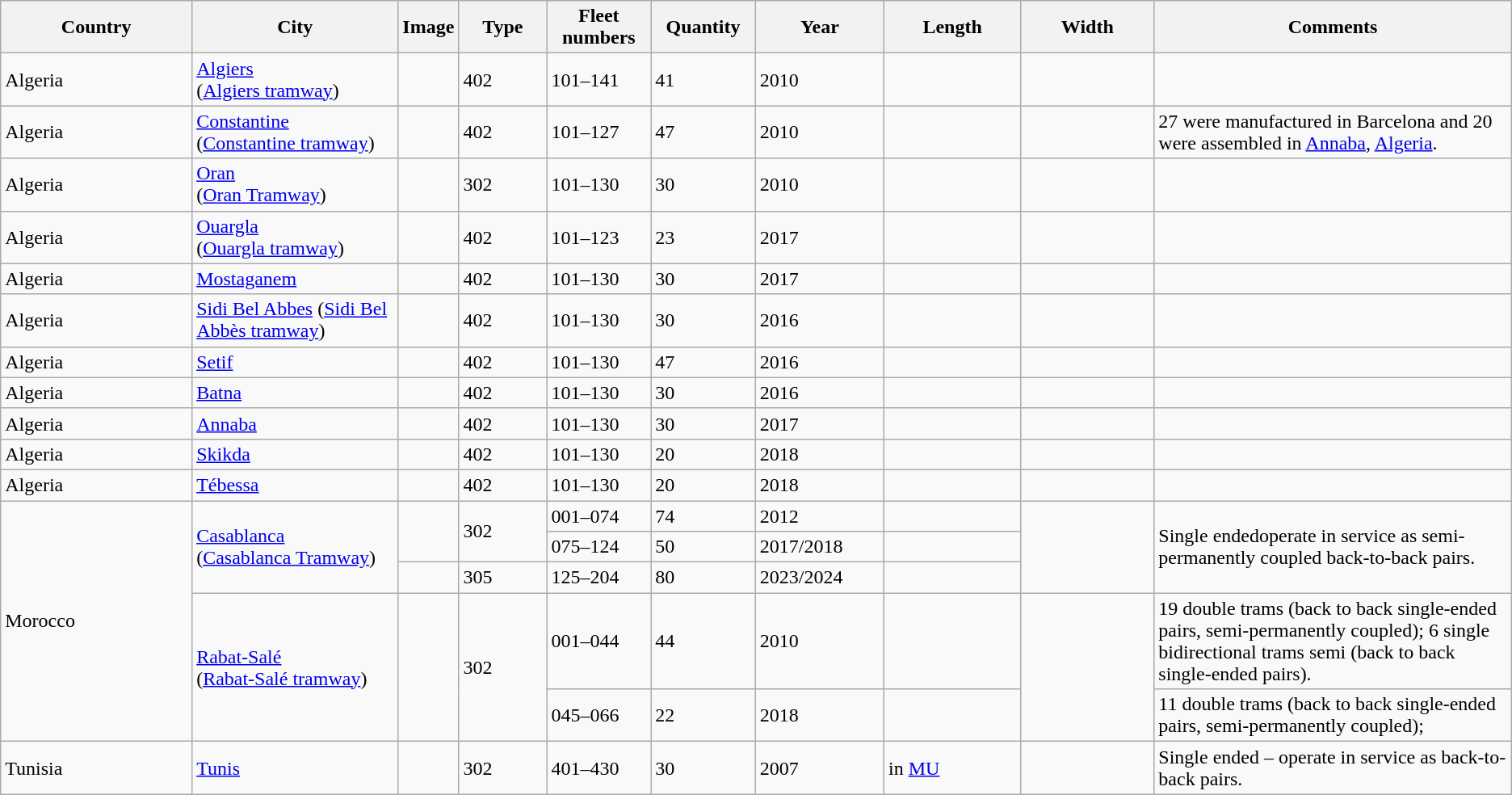<table class="wikitable sortable">
<tr>
<th style="width:15em;">Country</th>
<th style="width:15em;">City</th>
<th>Image</th>
<th style="width:6em;">Type</th>
<th style="width:6em;">Fleet numbers</th>
<th style="width:6em;">Quantity</th>
<th style="width:8em;">Year</th>
<th style="width:10em;">Length</th>
<th style="width:10em;">Width</th>
<th style="width:30em;">Comments</th>
</tr>
<tr>
<td>Algeria</td>
<td><a href='#'>Algiers</a><br>(<a href='#'>Algiers tramway</a>)</td>
<td></td>
<td>402</td>
<td>101–141</td>
<td>41</td>
<td>2010</td>
<td></td>
<td></td>
<td></td>
</tr>
<tr>
<td>Algeria</td>
<td><a href='#'>Constantine</a><br>(<a href='#'>Constantine tramway</a>)</td>
<td></td>
<td>402</td>
<td>101–127</td>
<td>47</td>
<td>2010</td>
<td></td>
<td></td>
<td>27 were manufactured in Barcelona and 20 were assembled in <a href='#'>Annaba</a>, <a href='#'>Algeria</a>.</td>
</tr>
<tr>
<td>Algeria</td>
<td><a href='#'>Oran</a><br>(<a href='#'>Oran Tramway</a>)</td>
<td></td>
<td>302</td>
<td>101–130</td>
<td>30</td>
<td>2010</td>
<td></td>
<td></td>
<td></td>
</tr>
<tr>
<td>Algeria</td>
<td><a href='#'>Ouargla</a><br>(<a href='#'>Ouargla tramway</a>)</td>
<td></td>
<td>402</td>
<td>101–123</td>
<td>23</td>
<td>2017</td>
<td></td>
<td></td>
<td></td>
</tr>
<tr>
<td>Algeria</td>
<td><a href='#'>Mostaganem</a></td>
<td></td>
<td>402</td>
<td>101–130</td>
<td>30</td>
<td>2017</td>
<td></td>
<td></td>
<td></td>
</tr>
<tr>
<td>Algeria</td>
<td><a href='#'>Sidi Bel Abbes</a> (<a href='#'>Sidi Bel Abbès tramway</a>)</td>
<td></td>
<td>402</td>
<td>101–130</td>
<td>30</td>
<td>2016</td>
<td></td>
<td></td>
<td></td>
</tr>
<tr>
<td>Algeria</td>
<td><a href='#'>Setif</a></td>
<td></td>
<td>402</td>
<td>101–130</td>
<td>47</td>
<td>2016</td>
<td></td>
<td></td>
<td></td>
</tr>
<tr>
<td>Algeria</td>
<td><a href='#'>Batna</a></td>
<td></td>
<td>402</td>
<td>101–130</td>
<td>30</td>
<td>2016</td>
<td></td>
<td></td>
<td></td>
</tr>
<tr>
<td>Algeria</td>
<td><a href='#'>Annaba</a></td>
<td></td>
<td>402</td>
<td>101–130</td>
<td>30</td>
<td>2017</td>
<td></td>
<td></td>
<td></td>
</tr>
<tr>
<td>Algeria</td>
<td><a href='#'>Skikda</a></td>
<td></td>
<td>402</td>
<td>101–130</td>
<td>20</td>
<td>2018</td>
<td></td>
<td></td>
<td></td>
</tr>
<tr>
<td>Algeria</td>
<td><a href='#'>Tébessa</a></td>
<td></td>
<td>402</td>
<td>101–130</td>
<td>20</td>
<td>2018</td>
<td></td>
<td></td>
<td></td>
</tr>
<tr>
<td rowspan="5">Morocco</td>
<td rowspan="3"><a href='#'>Casablanca</a><br> (<a href='#'>Casablanca Tramway</a>)</td>
<td rowspan="2"></td>
<td rowspan="2">302</td>
<td>001–074</td>
<td>74</td>
<td>2012</td>
<td></td>
<td rowspan="3"></td>
<td rowspan="3">Single endedoperate in service as semi-permanently coupled back-to-back pairs.</td>
</tr>
<tr>
<td>075–124</td>
<td>50</td>
<td>2017/2018</td>
</tr>
<tr>
<td></td>
<td>305</td>
<td>125–204</td>
<td>80</td>
<td>2023/2024</td>
<td></td>
</tr>
<tr>
<td rowspan="2"><a href='#'>Rabat-Salé</a><br> (<a href='#'>Rabat-Salé tramway</a>)</td>
<td rowspan="2"></td>
<td rowspan="2">302</td>
<td>001–044</td>
<td>44</td>
<td>2010</td>
<td></td>
<td rowspan="2"></td>
<td>19 double trams (back to back single-ended pairs, semi-permanently coupled); 6 single bidirectional trams semi (back to back single-ended pairs).</td>
</tr>
<tr>
<td>045–066</td>
<td>22</td>
<td>2018</td>
<td></td>
<td>11 double trams (back to back single-ended pairs, semi-permanently coupled);</td>
</tr>
<tr>
<td>Tunisia</td>
<td><a href='#'>Tunis</a></td>
<td></td>
<td>302</td>
<td>401–430</td>
<td>30</td>
<td>2007</td>
<td> in <a href='#'>MU</a></td>
<td></td>
<td>Single ended – operate in service as back-to-back pairs.</td>
</tr>
</table>
